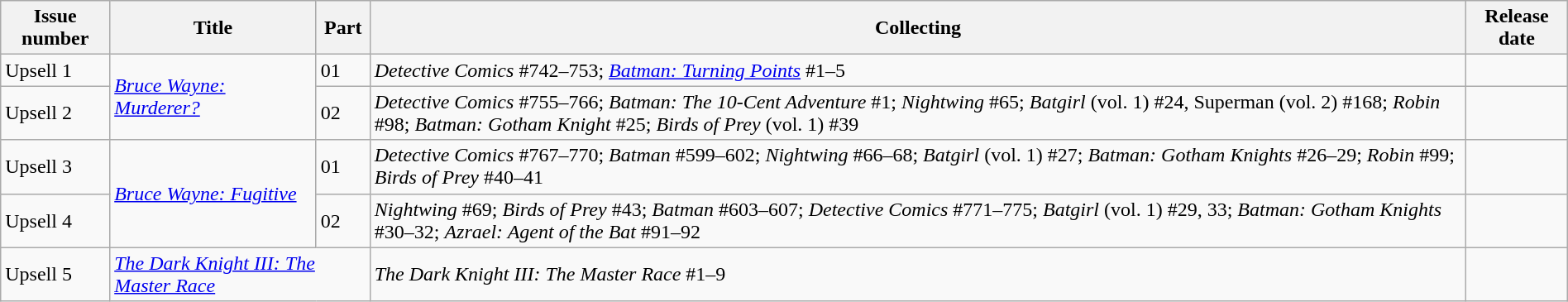<table class="wikitable sortable mw-collapsible" style="text-align: left;" width="100%">
<tr>
<th>Issue number</th>
<th>Title</th>
<th>Part</th>
<th>Collecting</th>
<th>Release date</th>
</tr>
<tr>
<td>Upsell 1</td>
<td rowspan="2"><a href='#'><em>Bruce Wayne: Murderer?</em></a></td>
<td>01</td>
<td><em>Detective Comics</em> #742–753; <em><a href='#'>Batman: Turning Points</a></em> #1–5</td>
<td></td>
</tr>
<tr>
<td>Upsell 2</td>
<td>02</td>
<td><em>Detective Comics</em> #755–766; <em>Batman: The 10-Cent Adventure</em> #1; <em>Nightwing</em> #65; <em>Batgirl</em> (vol. 1) #24, Superman (vol. 2) #168; <em>Robin</em> #98; <em>Batman: Gotham Knight</em> #25; <em>Birds of Prey</em> (vol. 1) #39</td>
<td></td>
</tr>
<tr>
<td>Upsell 3</td>
<td rowspan="2"><a href='#'><em>Bruce Wayne: Fugitive</em></a></td>
<td>01</td>
<td><em>Detective Comics</em> #767–770; <em>Batman</em> #599–602; <em>Nightwing</em> #66–68; <em>Batgirl</em> (vol. 1) #27; <em>Batman: Gotham Knights</em> #26–29; <em>Robin</em> #99; <em>Birds of Prey</em> #40–41</td>
<td></td>
</tr>
<tr>
<td>Upsell 4</td>
<td>02</td>
<td><em>Nightwing</em> #69; <em>Birds of Prey</em> #43; <em>Batman</em> #603–607; <em>Detective Comics</em> #771–775; <em>Batgirl</em> (vol. 1) #29, 33; <em>Batman: Gotham Knights</em> #30–32; <em>Azrael: Agent of the Bat</em> #91–92</td>
<td></td>
</tr>
<tr>
<td>Upsell 5</td>
<td colspan="2"><em><a href='#'>The Dark Knight III: The Master Race</a></em></td>
<td><em>The Dark Knight III: The Master Race</em> #1–9</td>
<td></td>
</tr>
</table>
